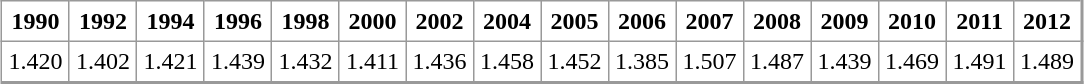<table align="center" rules="all" cellspacing="0" cellpadding="4" style="border: 1px solid #999; border-right: 2px solid #999; border-bottom:2px solid #999">
<tr>
<th>1990</th>
<th>1992</th>
<th>1994</th>
<th>1996</th>
<th>1998</th>
<th>2000</th>
<th>2002</th>
<th>2004</th>
<th>2005</th>
<th>2006</th>
<th>2007</th>
<th>2008</th>
<th>2009</th>
<th>2010</th>
<th>2011</th>
<th>2012</th>
</tr>
<tr>
<td align=center>1.420</td>
<td align=center>1.402</td>
<td align=center>1.421</td>
<td align=center>1.439</td>
<td align=center>1.432</td>
<td align=center>1.411</td>
<td align=center>1.436</td>
<td align=center>1.458</td>
<td align=center>1.452</td>
<td align=center>1.385</td>
<td align=center>1.507</td>
<td align=center>1.487</td>
<td align=center>1.439</td>
<td align=center>1.469</td>
<td align=center>1.491</td>
<td align=center>1.489</td>
</tr>
</table>
